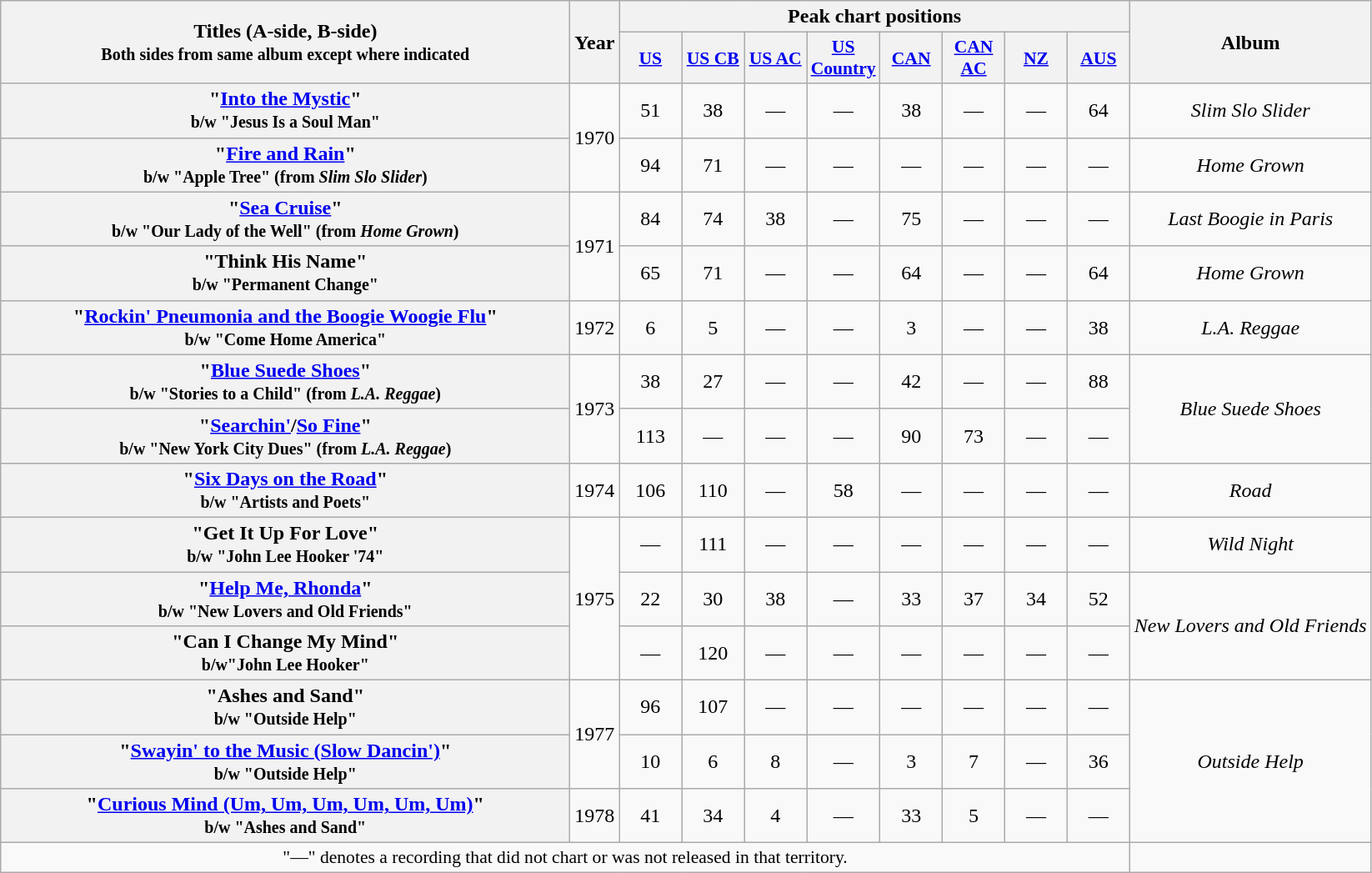<table class="wikitable plainrowheaders" style="text-align:center;">
<tr>
<th scope="col" rowspan="2" style="width:28em;">Titles (A-side, B-side)<br><small>Both sides from same album except where indicated</small></th>
<th scope="col" rowspan="2">Year</th>
<th scope="col" colspan="8">Peak chart positions</th>
<th scope="col" rowspan="2">Album</th>
</tr>
<tr>
<th scope="col" style="width:3em;font-size:90%;"><a href='#'>US</a><br></th>
<th scope="col" style="width:3em;font-size:90%;"><a href='#'>US CB</a> <br> </th>
<th scope="col" style="width:3em;font-size:90%;"><a href='#'>US AC</a><br></th>
<th scope="col" style="width:3em;font-size:90%;"><a href='#'>US Country</a><br></th>
<th scope="col" style="width:3em;font-size:90%;"><a href='#'>CAN</a><br></th>
<th scope="col" style="width:3em;font-size:90%;"><a href='#'>CAN AC</a><br></th>
<th scope="col" style="width:3em;font-size:90%;"><a href='#'>NZ</a><br></th>
<th scope="col" style="width:3em;font-size:90%;"><a href='#'>AUS</a><br></th>
</tr>
<tr>
<th scope="row">"<a href='#'>Into the Mystic</a>"<br><small>b/w "Jesus Is a Soul Man" </small></th>
<td rowspan="2">1970</td>
<td>51</td>
<td>38</td>
<td>—</td>
<td>—</td>
<td>38</td>
<td>—</td>
<td>—</td>
<td>64</td>
<td><em>Slim Slo Slider</em></td>
</tr>
<tr>
<th scope="row">"<a href='#'>Fire and Rain</a>"<br><small>b/w "Apple Tree" (from <em>Slim Slo Slider</em>)</small></th>
<td>94</td>
<td>71</td>
<td>—</td>
<td>—</td>
<td>—</td>
<td>—</td>
<td>—</td>
<td>—</td>
<td><em>Home Grown</em></td>
</tr>
<tr>
<th scope="row">"<a href='#'>Sea Cruise</a>"<br><small>b/w "Our Lady of the Well" (from <em>Home Grown</em>)</small></th>
<td rowspan="2">1971</td>
<td>84</td>
<td>74</td>
<td>38</td>
<td>—</td>
<td>75</td>
<td>—</td>
<td>—</td>
<td>—</td>
<td><em>Last Boogie in Paris</em></td>
</tr>
<tr>
<th scope="row">"Think His Name"<br><small>b/w "Permanent Change"</small></th>
<td>65</td>
<td>71</td>
<td>—</td>
<td>—</td>
<td>64</td>
<td>—</td>
<td>—</td>
<td>64</td>
<td><em>Home Grown</em></td>
</tr>
<tr>
<th scope="row">"<a href='#'>Rockin' Pneumonia and the Boogie Woogie Flu</a>"<br><small>b/w "Come Home America"</small></th>
<td>1972</td>
<td>6</td>
<td>5</td>
<td>—</td>
<td>—</td>
<td>3</td>
<td>—</td>
<td>—</td>
<td>38</td>
<td><em>L.A. Reggae</em></td>
</tr>
<tr>
<th scope="row">"<a href='#'>Blue Suede Shoes</a>"<br><small>b/w "Stories to a Child" (from <em>L.A. Reggae</em>)</small></th>
<td rowspan="2">1973</td>
<td>38</td>
<td>27</td>
<td>—</td>
<td>—</td>
<td>42</td>
<td>—</td>
<td>—</td>
<td>88</td>
<td rowspan="2"><em>Blue Suede Shoes</em></td>
</tr>
<tr>
<th scope="row">"<a href='#'>Searchin'</a>/<a href='#'>So Fine</a>"<br><small>b/w "New York City Dues" (from <em>L.A. Reggae</em>)</small></th>
<td>113</td>
<td>—</td>
<td>—</td>
<td>—</td>
<td>90</td>
<td>73</td>
<td>—</td>
<td>—</td>
</tr>
<tr>
<th scope="row">"<a href='#'>Six Days on the Road</a>"<br><small>b/w "Artists and Poets"</small></th>
<td>1974</td>
<td>106</td>
<td>110</td>
<td>—</td>
<td>58</td>
<td>—</td>
<td>—</td>
<td>—</td>
<td>—</td>
<td><em>Road</em></td>
</tr>
<tr>
<th scope="row">"Get It Up For Love" <br><small>b/w "John Lee Hooker '74"</small></th>
<td rowspan="3">1975</td>
<td>—</td>
<td>111</td>
<td>—</td>
<td>—</td>
<td>—</td>
<td>—</td>
<td>—</td>
<td>—</td>
<td><em>Wild Night</em></td>
</tr>
<tr>
<th scope="row">"<a href='#'>Help Me, Rhonda</a>"<br><small>b/w "New Lovers and Old Friends"</small></th>
<td>22</td>
<td>30</td>
<td>38</td>
<td>—</td>
<td>33</td>
<td>37</td>
<td>34</td>
<td>52</td>
<td rowspan="2"><em>New Lovers and Old Friends</em></td>
</tr>
<tr>
<th scope="row">"Can I Change My Mind"<br><small>b/w"John Lee Hooker"</small></th>
<td>—</td>
<td>120</td>
<td>—</td>
<td>—</td>
<td>—</td>
<td>—</td>
<td>—</td>
<td>—</td>
</tr>
<tr>
<th scope="row">"Ashes and Sand"<br><small>b/w "Outside Help"</small></th>
<td rowspan="2">1977</td>
<td>96</td>
<td>107</td>
<td>—</td>
<td>—</td>
<td>—</td>
<td>—</td>
<td>—</td>
<td>—</td>
<td rowspan="3"><em>Outside Help</em></td>
</tr>
<tr>
<th scope="row">"<a href='#'>Swayin' to the Music (Slow Dancin')</a>"<br><small>b/w "Outside Help"</small></th>
<td>10</td>
<td>6</td>
<td>8</td>
<td>—</td>
<td>3</td>
<td>7</td>
<td>—</td>
<td>36</td>
</tr>
<tr>
<th scope="row">"<a href='#'>Curious Mind (Um, Um, Um, Um, Um, Um)</a>"<br><small>b/w "Ashes and Sand" </small></th>
<td>1978</td>
<td>41</td>
<td>34</td>
<td>4</td>
<td>—</td>
<td>33</td>
<td>5</td>
<td>—</td>
<td>—</td>
</tr>
<tr>
<td colspan="10" style="font-size:90%">"—" denotes a recording that did not chart or was not released in that territory.</td>
</tr>
</table>
